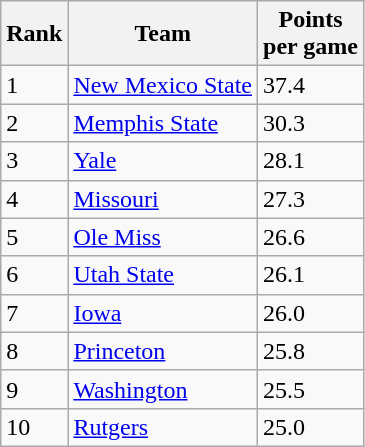<table class="wikitable sortable">
<tr>
<th>Rank</th>
<th>Team</th>
<th>Points<br>per game</th>
</tr>
<tr>
<td>1</td>
<td><a href='#'>New Mexico State</a></td>
<td>37.4</td>
</tr>
<tr>
<td>2</td>
<td><a href='#'>Memphis State</a></td>
<td>30.3</td>
</tr>
<tr>
<td>3</td>
<td><a href='#'>Yale</a></td>
<td>28.1</td>
</tr>
<tr>
<td>4</td>
<td><a href='#'>Missouri</a></td>
<td>27.3</td>
</tr>
<tr>
<td>5</td>
<td><a href='#'>Ole Miss</a></td>
<td>26.6</td>
</tr>
<tr>
<td>6</td>
<td><a href='#'>Utah State</a></td>
<td>26.1</td>
</tr>
<tr>
<td>7</td>
<td><a href='#'>Iowa</a></td>
<td>26.0</td>
</tr>
<tr>
<td>8</td>
<td><a href='#'>Princeton</a></td>
<td>25.8</td>
</tr>
<tr>
<td>9</td>
<td><a href='#'>Washington</a></td>
<td>25.5</td>
</tr>
<tr>
<td>10</td>
<td><a href='#'>Rutgers</a></td>
<td>25.0</td>
</tr>
</table>
